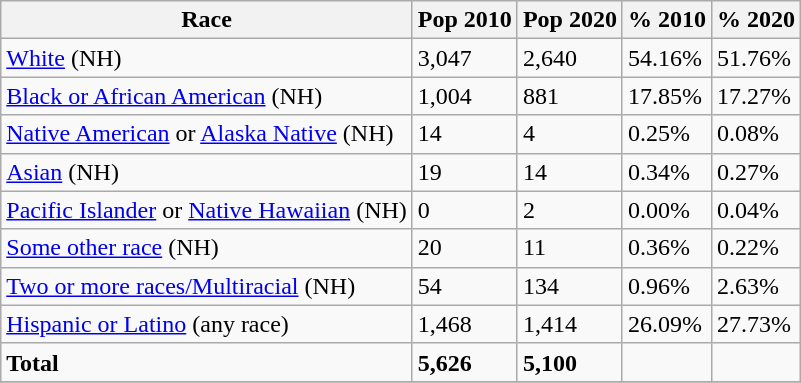<table class="wikitable">
<tr>
<th>Race</th>
<th>Pop 2010</th>
<th>Pop 2020</th>
<th>% 2010</th>
<th>% 2020</th>
</tr>
<tr>
<td><a href='#'>White</a> (NH)</td>
<td>3,047</td>
<td>2,640</td>
<td>54.16%</td>
<td>51.76%</td>
</tr>
<tr>
<td><a href='#'>Black or African American</a> (NH)</td>
<td>1,004</td>
<td>881</td>
<td>17.85%</td>
<td>17.27%</td>
</tr>
<tr>
<td><a href='#'>Native American</a> or <a href='#'>Alaska Native</a> (NH)</td>
<td>14</td>
<td>4</td>
<td>0.25%</td>
<td>0.08%</td>
</tr>
<tr>
<td><a href='#'>Asian</a> (NH)</td>
<td>19</td>
<td>14</td>
<td>0.34%</td>
<td>0.27%</td>
</tr>
<tr>
<td><a href='#'>Pacific Islander</a> or <a href='#'>Native Hawaiian</a> (NH)</td>
<td>0</td>
<td>2</td>
<td>0.00%</td>
<td>0.04%</td>
</tr>
<tr>
<td><a href='#'>Some other race</a> (NH)</td>
<td>20</td>
<td>11</td>
<td>0.36%</td>
<td>0.22%</td>
</tr>
<tr>
<td><a href='#'>Two or more races/Multiracial</a> (NH)</td>
<td>54</td>
<td>134</td>
<td>0.96%</td>
<td>2.63%</td>
</tr>
<tr>
<td><a href='#'>Hispanic or Latino</a> (any race)</td>
<td>1,468</td>
<td>1,414</td>
<td>26.09%</td>
<td>27.73%</td>
</tr>
<tr>
<td><strong>Total</strong></td>
<td><strong>5,626</strong></td>
<td><strong>5,100</strong></td>
<td></td>
<td></td>
</tr>
<tr>
</tr>
</table>
